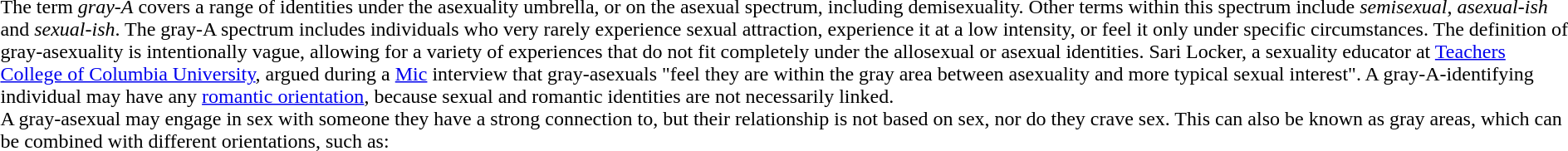<table style="border-collapse:collapse;">
<tr>
<td valign="bottom">The term <em>gray-A</em> covers a range of identities under the asexuality umbrella, or on the asexual spectrum, including demisexuality. Other terms within this spectrum include <em>semisexual</em>, <em>asexual-ish</em> and <em>sexual-ish</em>. The gray-A spectrum includes individuals who very rarely experience sexual attraction, experience it at a low intensity, or feel it only under specific circumstances. The definition of gray-asexuality is intentionally vague, allowing for a variety of experiences that do not fit completely under the allosexual or asexual identities. Sari Locker, a sexuality educator at <a href='#'>Teachers College of Columbia University</a>, argued during a <a href='#'>Mic</a> interview that gray-asexuals "feel they are within the gray area between asexuality and more typical sexual interest". A gray-A-identifying individual may have any <a href='#'>romantic orientation</a>, because sexual and romantic identities are not necessarily linked.<br>A gray-asexual may engage in sex with someone they have a strong connection to, but their relationship is not based on sex, nor do they crave sex. This can also be known as gray areas, which can be combined with different orientations, such as:</td>
<td></td>
</tr>
</table>
